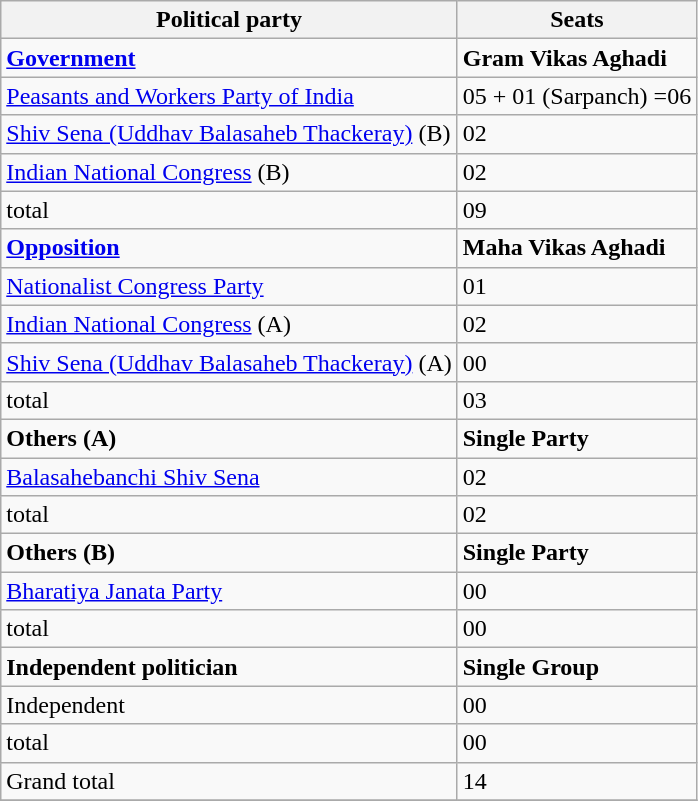<table class="wikitable">
<tr>
<th>Political party</th>
<th>Seats</th>
</tr>
<tr>
<td><strong><a href='#'>Government</a></strong></td>
<td><strong>Gram Vikas Aghadi</strong></td>
</tr>
<tr>
<td><a href='#'>Peasants and Workers Party of India</a></td>
<td>05 + 01 (Sarpanch) =06</td>
</tr>
<tr>
<td><a href='#'>Shiv Sena (Uddhav Balasaheb Thackeray)</a> (B)</td>
<td>02</td>
</tr>
<tr>
<td><a href='#'>Indian National Congress</a> (B)</td>
<td>02</td>
</tr>
<tr>
<td>total</td>
<td>09</td>
</tr>
<tr>
<td><strong><a href='#'>Opposition</a></strong></td>
<td><strong>Maha Vikas Aghadi</strong></td>
</tr>
<tr>
<td><a href='#'>Nationalist Congress Party</a></td>
<td>01</td>
</tr>
<tr>
<td><a href='#'>Indian National Congress</a> (A)</td>
<td>02</td>
</tr>
<tr>
<td><a href='#'>Shiv Sena (Uddhav Balasaheb Thackeray)</a> (A)</td>
<td>00</td>
</tr>
<tr>
<td>total</td>
<td>03</td>
</tr>
<tr>
<td><strong>Others (A)</strong></td>
<td><strong>Single  Party</strong></td>
</tr>
<tr>
<td><a href='#'>Balasahebanchi Shiv Sena</a></td>
<td>02</td>
</tr>
<tr>
<td>total</td>
<td>02</td>
</tr>
<tr>
<td><strong>Others (B)</strong></td>
<td><strong>Single  Party</strong></td>
</tr>
<tr>
<td><a href='#'>Bharatiya Janata Party</a></td>
<td>00</td>
</tr>
<tr>
<td>total</td>
<td>00</td>
</tr>
<tr>
<td><strong>Independent politician</strong></td>
<td><strong>Single Group</strong></td>
</tr>
<tr>
<td>Independent</td>
<td>00</td>
</tr>
<tr>
<td>total</td>
<td>00</td>
</tr>
<tr>
<td>Grand total</td>
<td>14</td>
</tr>
<tr>
</tr>
</table>
